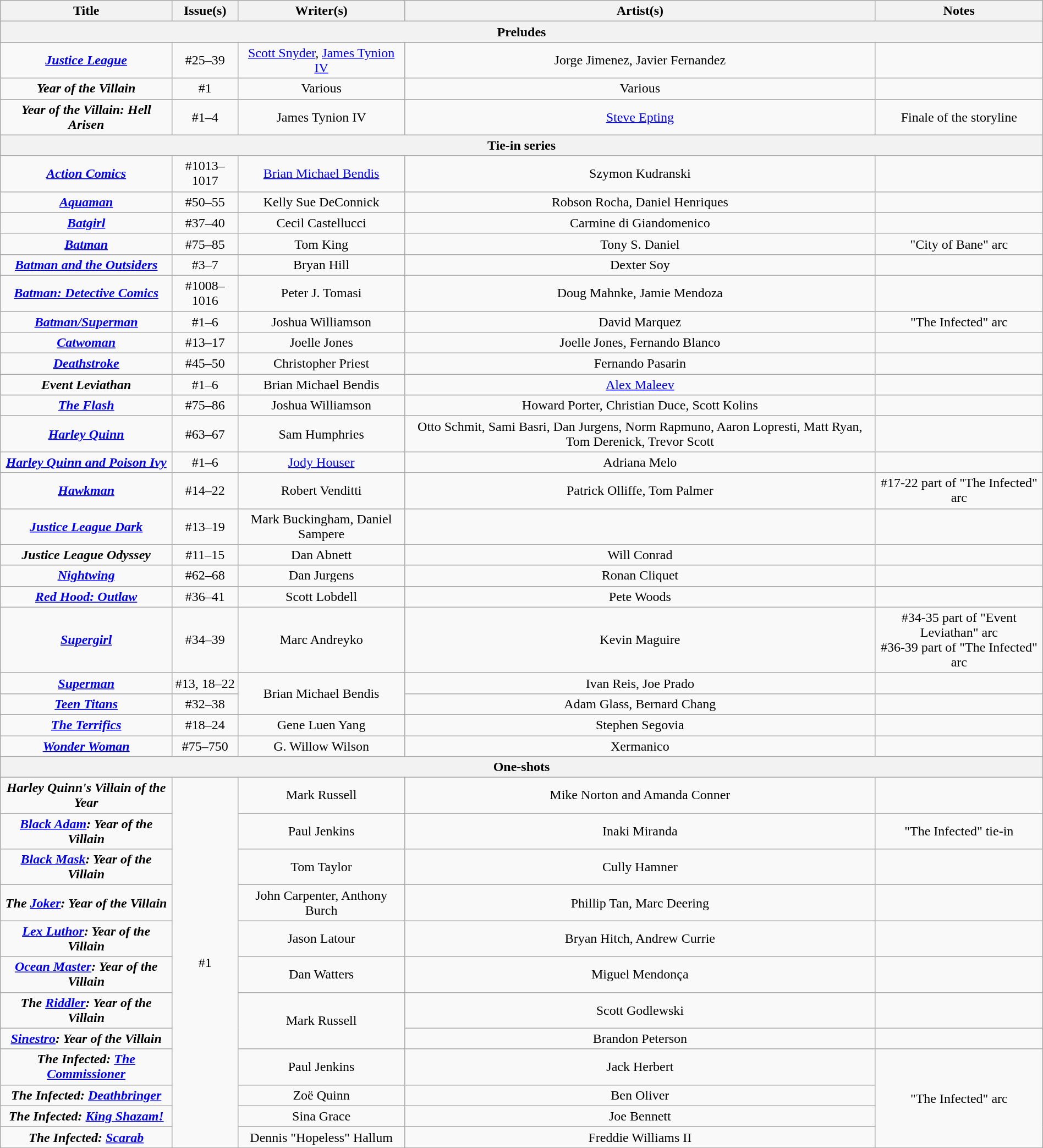<table class="wikitable" style="text-align:center; width:100%">
<tr>
<th>Title</th>
<th>Issue(s)</th>
<th>Writer(s)</th>
<th>Artist(s)</th>
<th>Notes</th>
</tr>
<tr>
<th colspan="5">Preludes</th>
</tr>
<tr>
<td><strong><em><a href='#'>Justice League</a></em></strong></td>
<td>#25–39</td>
<td><a href='#'>Scott Snyder</a>, <a href='#'>James Tynion IV</a></td>
<td>Jorge Jimenez, Javier Fernandez</td>
<td></td>
</tr>
<tr>
<td><strong><em>Year of the Villain</em></strong></td>
<td>#1</td>
<td>Various</td>
<td>Various</td>
<td></td>
</tr>
<tr>
<td><strong><em>Year of the Villain: Hell Arisen</em></strong></td>
<td>#1–4</td>
<td>James Tynion IV</td>
<td><a href='#'>Steve Epting</a></td>
<td>Finale of the storyline</td>
</tr>
<tr>
<th colspan="5"><strong>Tie-in series</strong></th>
</tr>
<tr>
<td><strong><em><a href='#'>Action Comics</a></em></strong></td>
<td>#1013–1017</td>
<td><a href='#'>Brian Michael Bendis</a></td>
<td>Szymon Kudranski</td>
<td></td>
</tr>
<tr>
<td><strong><em><a href='#'>Aquaman</a></em></strong></td>
<td>#50–55</td>
<td>Kelly Sue DeConnick</td>
<td>Robson Rocha, Daniel Henriques</td>
<td></td>
</tr>
<tr>
<td><strong><em><a href='#'>Batgirl</a></em></strong></td>
<td>#37–40</td>
<td>Cecil Castellucci</td>
<td>Carmine di Giandomenico</td>
<td></td>
</tr>
<tr>
<td><strong><em><a href='#'>Batman</a></em></strong></td>
<td>#75–85</td>
<td>Tom King</td>
<td>Tony S. Daniel</td>
<td>"City of Bane" arc</td>
</tr>
<tr>
<td><strong><em><a href='#'>Batman and the Outsiders</a></em></strong></td>
<td>#3–7</td>
<td>Bryan Hill</td>
<td>Dexter Soy</td>
<td></td>
</tr>
<tr>
<td><strong><em><a href='#'>Batman: Detective Comics</a></em></strong></td>
<td>#1008–1016</td>
<td>Peter J. Tomasi</td>
<td>Doug Mahnke, Jamie Mendoza</td>
<td></td>
</tr>
<tr>
<td><strong><em><a href='#'>Batman/Superman</a></em></strong></td>
<td>#1–6</td>
<td>Joshua Williamson</td>
<td>David Marquez</td>
<td>"The Infected" arc</td>
</tr>
<tr>
<td><strong><em><a href='#'>Catwoman</a></em></strong></td>
<td>#13–17</td>
<td>Joelle Jones</td>
<td>Joelle Jones, Fernando Blanco</td>
<td></td>
</tr>
<tr>
<td><strong><em><a href='#'>Deathstroke</a></em></strong></td>
<td>#45–50</td>
<td>Christopher Priest</td>
<td>Fernando Pasarin</td>
<td></td>
</tr>
<tr>
<td><strong><em>Event Leviathan</em></strong></td>
<td>#1–6</td>
<td>Brian Michael Bendis</td>
<td><a href='#'>Alex Maleev</a></td>
<td></td>
</tr>
<tr>
<td><strong><em><a href='#'>The Flash</a></em></strong></td>
<td>#75–86</td>
<td>Joshua Williamson</td>
<td>Howard Porter, Christian Duce, Scott Kolins</td>
<td></td>
</tr>
<tr>
<td><strong><em><a href='#'>Harley Quinn</a></em></strong></td>
<td>#63–67</td>
<td>Sam Humphries</td>
<td>Otto Schmit, Sami Basri, Dan Jurgens, Norm Rapmuno, Aaron Lopresti, Matt Ryan, Tom Derenick, Trevor Scott</td>
<td></td>
</tr>
<tr>
<td><strong><em><a href='#'>Harley Quinn and Poison Ivy</a></em></strong></td>
<td>#1–6</td>
<td><a href='#'>Jody Houser</a></td>
<td>Adriana Melo</td>
<td></td>
</tr>
<tr>
<td><strong><em><a href='#'>Hawkman</a></em></strong></td>
<td>#14–22</td>
<td>Robert Venditti</td>
<td>Patrick Olliffe, Tom Palmer</td>
<td>#17-22 part of "The Infected" arc</td>
</tr>
<tr>
<td><strong><em><a href='#'>Justice League Dark</a></em></strong></td>
<td>#13–19</td>
<td>Mark Buckingham, Daniel Sampere</td>
<td></td>
<td></td>
</tr>
<tr>
<td><strong><em>Justice League Odyssey</em></strong></td>
<td>#11–15</td>
<td>Dan Abnett</td>
<td>Will Conrad</td>
<td></td>
</tr>
<tr>
<td><strong><em><a href='#'>Nightwing</a></em></strong></td>
<td>#62–68</td>
<td>Dan Jurgens</td>
<td>Ronan Cliquet</td>
<td></td>
</tr>
<tr>
<td><strong><em><a href='#'>Red Hood: Outlaw</a></em></strong></td>
<td>#36–41</td>
<td>Scott Lobdell</td>
<td>Pete Woods</td>
<td></td>
</tr>
<tr>
<td><strong><em><a href='#'>Supergirl</a></em></strong></td>
<td>#34–39</td>
<td>Marc Andreyko</td>
<td>Kevin Maguire</td>
<td>#34-35 part of "Event Leviathan" arc <br> #36-39 part of "The Infected" arc</td>
</tr>
<tr>
<td><strong><em><a href='#'>Superman</a></em></strong></td>
<td>#13, 18–22</td>
<td rowspan="2">Brian Michael Bendis</td>
<td>Ivan Reis, Joe Prado</td>
<td></td>
</tr>
<tr>
<td><strong><em><a href='#'>Teen Titans</a></em></strong></td>
<td>#32–38</td>
<td>Adam Glass, Bernard Chang</td>
<td></td>
</tr>
<tr>
<td><strong><em><a href='#'>The Terrifics</a></em></strong></td>
<td>#18–24</td>
<td>Gene Luen Yang</td>
<td>Stephen Segovia</td>
<td></td>
</tr>
<tr>
<td><strong><em><a href='#'>Wonder Woman</a></em></strong></td>
<td>#75–750</td>
<td>G. Willow Wilson</td>
<td>Xermanico</td>
<td></td>
</tr>
<tr>
<th colspan="5"><strong>One-shots</strong></th>
</tr>
<tr>
<td><strong><em>Harley Quinn's Villain of the Year</em></strong></td>
<td rowspan="12">#1</td>
<td>Mark Russell</td>
<td>Mike Norton and Amanda Conner</td>
<td></td>
</tr>
<tr>
<td><strong><em><a href='#'>Black Adam</a>: Year of the Villain</em></strong></td>
<td>Paul Jenkins</td>
<td>Inaki Miranda</td>
<td>"The Infected" tie-in</td>
</tr>
<tr>
<td><strong><em><a href='#'>Black Mask</a>: Year of the Villain</em></strong></td>
<td>Tom Taylor</td>
<td>Cully Hamner</td>
<td></td>
</tr>
<tr>
<td><strong><em>The <a href='#'>Joker</a>: Year of the Villain</em></strong></td>
<td>John Carpenter, Anthony Burch</td>
<td>Phillip Tan, Marc Deering</td>
<td></td>
</tr>
<tr>
<td><strong><em><a href='#'>Lex Luthor</a>: Year of the Villain</em></strong></td>
<td>Jason Latour</td>
<td>Bryan Hitch, Andrew Currie</td>
<td></td>
</tr>
<tr>
<td><strong><em><a href='#'>Ocean Master</a>: Year of the Villain</em></strong></td>
<td>Dan Watters</td>
<td>Miguel Mendonça</td>
<td></td>
</tr>
<tr>
<td><strong><em>The <a href='#'>Riddler</a>: Year of the Villain</em></strong></td>
<td rowspan="2">Mark Russell</td>
<td>Scott Godlewski</td>
<td></td>
</tr>
<tr>
<td><strong><em><a href='#'>Sinestro</a>: Year of the Villain</em></strong></td>
<td>Brandon Peterson</td>
<td></td>
</tr>
<tr>
<td><strong><em>The Infected: <a href='#'>The Commissioner</a></em></strong></td>
<td>Paul Jenkins</td>
<td>Jack Herbert</td>
<td rowspan="4">"The Infected" arc</td>
</tr>
<tr>
<td><strong><em>The Infected: <a href='#'>Deathbringer</a></em></strong></td>
<td>Zoë Quinn</td>
<td>Ben Oliver</td>
</tr>
<tr>
<td><strong><em>The Infected: <a href='#'>King Shazam!</a></em></strong></td>
<td>Sina Grace</td>
<td>Joe Bennett</td>
</tr>
<tr>
<td><strong><em>The Infected: <a href='#'>Scarab</a></em></strong></td>
<td>Dennis "Hopeless" Hallum</td>
<td>Freddie Williams II</td>
</tr>
<tr>
</tr>
</table>
